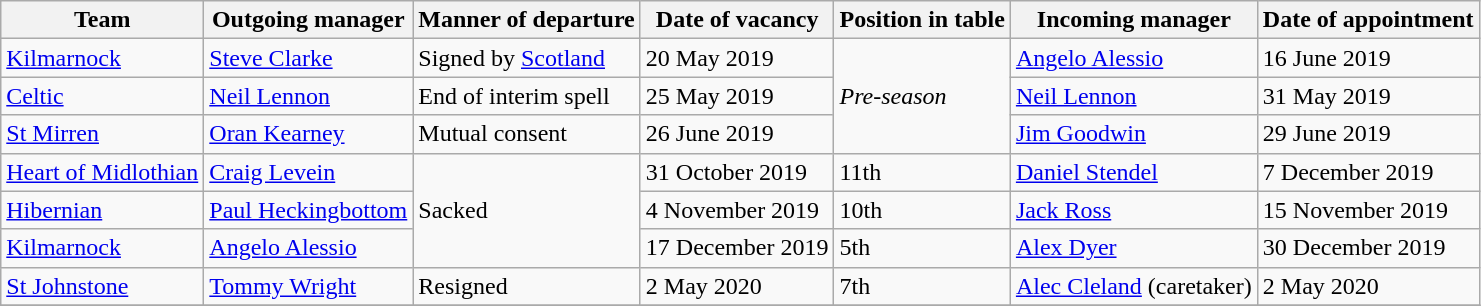<table class="wikitable sortable">
<tr>
<th>Team</th>
<th>Outgoing manager</th>
<th>Manner of departure</th>
<th>Date of vacancy</th>
<th>Position in table</th>
<th>Incoming manager</th>
<th>Date of appointment</th>
</tr>
<tr>
<td><a href='#'>Kilmarnock</a></td>
<td> <a href='#'>Steve Clarke</a></td>
<td>Signed by <a href='#'>Scotland</a></td>
<td>20 May 2019</td>
<td rowspan="3"><em>Pre-season</em></td>
<td> <a href='#'>Angelo Alessio</a></td>
<td>16 June 2019</td>
</tr>
<tr>
<td><a href='#'>Celtic</a></td>
<td> <a href='#'>Neil Lennon</a></td>
<td>End of interim spell</td>
<td>25 May 2019</td>
<td> <a href='#'>Neil Lennon</a></td>
<td>31 May 2019</td>
</tr>
<tr>
<td><a href='#'>St Mirren</a></td>
<td> <a href='#'>Oran Kearney</a></td>
<td>Mutual consent</td>
<td>26 June 2019</td>
<td> <a href='#'>Jim Goodwin</a></td>
<td>29 June 2019</td>
</tr>
<tr>
<td><a href='#'>Heart of Midlothian</a></td>
<td> <a href='#'>Craig Levein</a></td>
<td rowspan=3>Sacked</td>
<td>31 October 2019</td>
<td>11th</td>
<td> <a href='#'>Daniel Stendel</a></td>
<td>7 December 2019</td>
</tr>
<tr>
<td><a href='#'>Hibernian</a></td>
<td> <a href='#'>Paul Heckingbottom</a></td>
<td>4 November 2019</td>
<td>10th</td>
<td> <a href='#'>Jack Ross</a></td>
<td>15 November 2019</td>
</tr>
<tr>
<td><a href='#'>Kilmarnock</a></td>
<td> <a href='#'>Angelo Alessio</a></td>
<td>17 December 2019</td>
<td>5th</td>
<td> <a href='#'>Alex Dyer</a></td>
<td>30 December 2019</td>
</tr>
<tr>
<td><a href='#'>St Johnstone</a></td>
<td> <a href='#'>Tommy Wright</a></td>
<td>Resigned</td>
<td>2 May 2020</td>
<td>7th</td>
<td> <a href='#'>Alec Cleland</a> (caretaker)</td>
<td>2 May 2020</td>
</tr>
<tr>
</tr>
</table>
